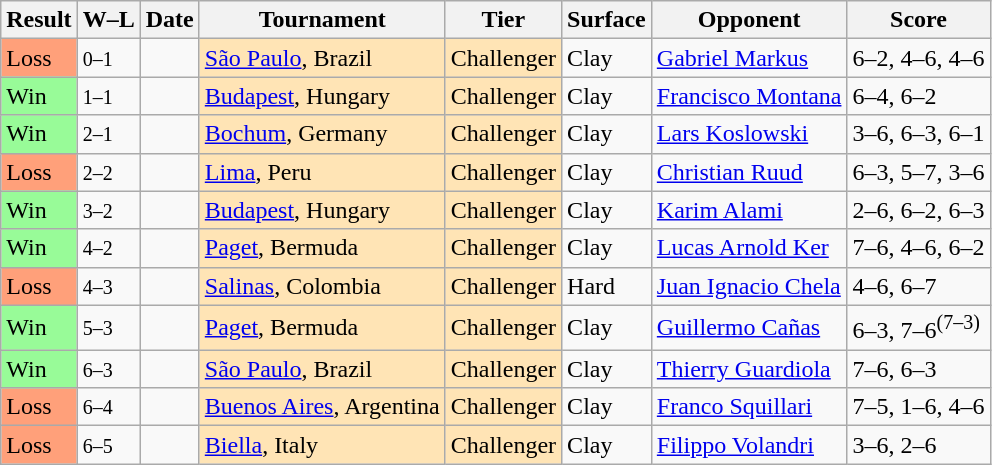<table class="sortable wikitable">
<tr>
<th>Result</th>
<th class="unsortable">W–L</th>
<th>Date</th>
<th>Tournament</th>
<th>Tier</th>
<th>Surface</th>
<th>Opponent</th>
<th class="unsortable">Score</th>
</tr>
<tr>
<td style="background:#ffa07a;">Loss</td>
<td><small>0–1</small></td>
<td></td>
<td style="background:moccasin;"><a href='#'>São Paulo</a>, Brazil</td>
<td style="background:moccasin;">Challenger</td>
<td>Clay</td>
<td> <a href='#'>Gabriel Markus</a></td>
<td>6–2, 4–6, 4–6</td>
</tr>
<tr>
<td style="background:#98fb98;">Win</td>
<td><small>1–1</small></td>
<td></td>
<td style="background:moccasin;"><a href='#'>Budapest</a>, Hungary</td>
<td style="background:moccasin;">Challenger</td>
<td>Clay</td>
<td> <a href='#'>Francisco Montana</a></td>
<td>6–4, 6–2</td>
</tr>
<tr>
<td style="background:#98fb98;">Win</td>
<td><small>2–1</small></td>
<td></td>
<td style="background:moccasin;"><a href='#'>Bochum</a>, Germany</td>
<td style="background:moccasin;">Challenger</td>
<td>Clay</td>
<td> <a href='#'>Lars Koslowski</a></td>
<td>3–6, 6–3, 6–1</td>
</tr>
<tr>
<td style="background:#ffa07a;">Loss</td>
<td><small>2–2</small></td>
<td></td>
<td style="background:moccasin;"><a href='#'>Lima</a>, Peru</td>
<td style="background:moccasin;">Challenger</td>
<td>Clay</td>
<td> <a href='#'>Christian Ruud</a></td>
<td>6–3, 5–7, 3–6</td>
</tr>
<tr>
<td style="background:#98fb98;">Win</td>
<td><small>3–2</small></td>
<td></td>
<td style="background:moccasin;"><a href='#'>Budapest</a>, Hungary</td>
<td style="background:moccasin;">Challenger</td>
<td>Clay</td>
<td> <a href='#'>Karim Alami</a></td>
<td>2–6, 6–2, 6–3</td>
</tr>
<tr>
<td style="background:#98fb98;">Win</td>
<td><small>4–2</small></td>
<td></td>
<td style="background:moccasin;"><a href='#'>Paget</a>, Bermuda</td>
<td style="background:moccasin;">Challenger</td>
<td>Clay</td>
<td> <a href='#'>Lucas Arnold Ker</a></td>
<td>7–6, 4–6, 6–2</td>
</tr>
<tr>
<td style="background:#ffa07a;">Loss</td>
<td><small>4–3</small></td>
<td></td>
<td style="background:moccasin;"><a href='#'>Salinas</a>, Colombia</td>
<td style="background:moccasin;">Challenger</td>
<td>Hard</td>
<td> <a href='#'>Juan Ignacio Chela</a></td>
<td>4–6, 6–7</td>
</tr>
<tr>
<td style="background:#98fb98;">Win</td>
<td><small>5–3</small></td>
<td></td>
<td style="background:moccasin;"><a href='#'>Paget</a>, Bermuda</td>
<td style="background:moccasin;">Challenger</td>
<td>Clay</td>
<td> <a href='#'>Guillermo Cañas</a></td>
<td>6–3, 7–6<sup>(7–3)</sup></td>
</tr>
<tr>
<td style="background:#98fb98;">Win</td>
<td><small>6–3</small></td>
<td></td>
<td style="background:moccasin;"><a href='#'>São Paulo</a>, Brazil</td>
<td style="background:moccasin;">Challenger</td>
<td>Clay</td>
<td> <a href='#'>Thierry Guardiola</a></td>
<td>7–6, 6–3</td>
</tr>
<tr>
<td style="background:#ffa07a;">Loss</td>
<td><small>6–4</small></td>
<td></td>
<td style="background:moccasin;"><a href='#'>Buenos Aires</a>, Argentina</td>
<td style="background:moccasin;">Challenger</td>
<td>Clay</td>
<td> <a href='#'>Franco Squillari</a></td>
<td>7–5, 1–6, 4–6</td>
</tr>
<tr>
<td style="background:#ffa07a;">Loss</td>
<td><small>6–5</small></td>
<td></td>
<td style="background:moccasin;"><a href='#'>Biella</a>, Italy</td>
<td style="background:moccasin;">Challenger</td>
<td>Clay</td>
<td> <a href='#'>Filippo Volandri</a></td>
<td>3–6, 2–6</td>
</tr>
</table>
